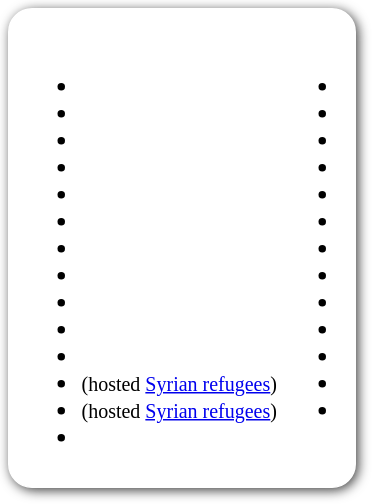<table style=" border-radius: 1em; box-shadow: 0.1em 0.1em 0.5em rgba(0,0,0,0.75);; background-color: white; border: 1px solid white; padding: 5px;">
<tr style="vertical-align:top;">
<td><br><ul><li></li><li></li><li></li><li></li><li></li><li></li><li></li><li></li><li></li><li></li><li></li><li> <small>(hosted <a href='#'>Syrian refugees</a>)</small></li><li> <small>(hosted <a href='#'>Syrian refugees</a>)</small></li><li></li></ul></td>
<td valign=top><br><ul><li></li><li></li><li></li><li></li><li></li><li></li><li></li><li></li><li></li><li></li><li></li><li></li><li></li></ul></td>
</tr>
</table>
